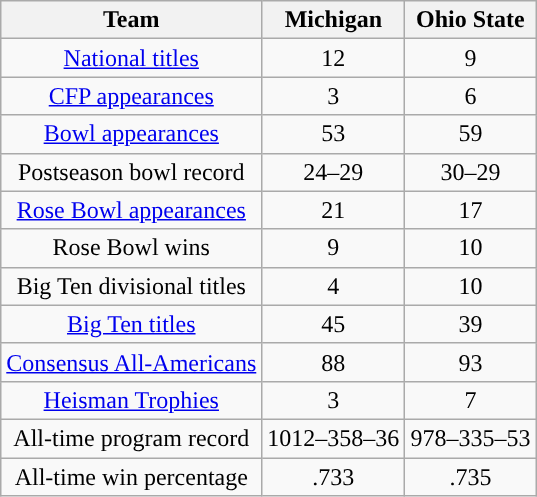<table class="wikitable" style="text-align:center;">
<tr>
<th>Team</th>
<th>Michigan</th>
<th>Ohio State</th>
</tr>
<tr>
<td><a href='#'>National titles</a></td>
<td>12</td>
<td>9</td>
</tr>
<tr>
<td><a href='#'>CFP appearances</a></td>
<td>3</td>
<td>6</td>
</tr>
<tr>
<td><a href='#'>Bowl appearances</a></td>
<td>53</td>
<td>59</td>
</tr>
<tr>
<td>Postseason bowl record</td>
<td>24–29</td>
<td>30–29</td>
</tr>
<tr>
<td><a href='#'>Rose Bowl appearances</a></td>
<td>21</td>
<td>17</td>
</tr>
<tr>
<td>Rose Bowl wins</td>
<td>9</td>
<td>10</td>
</tr>
<tr>
<td>Big Ten divisional titles</td>
<td>4</td>
<td>10</td>
</tr>
<tr>
<td><a href='#'>Big Ten titles</a></td>
<td>45</td>
<td>39</td>
</tr>
<tr>
<td><a href='#'>Consensus All-Americans</a></td>
<td>88</td>
<td>93</td>
</tr>
<tr>
<td><a href='#'>Heisman Trophies</a></td>
<td>3</td>
<td>7</td>
</tr>
<tr>
<td>All-time program record</td>
<td>1012–358–36</td>
<td>978–335–53</td>
</tr>
<tr>
<td>All-time win percentage</td>
<td>.733</td>
<td>.735</td>
</tr>
</table>
